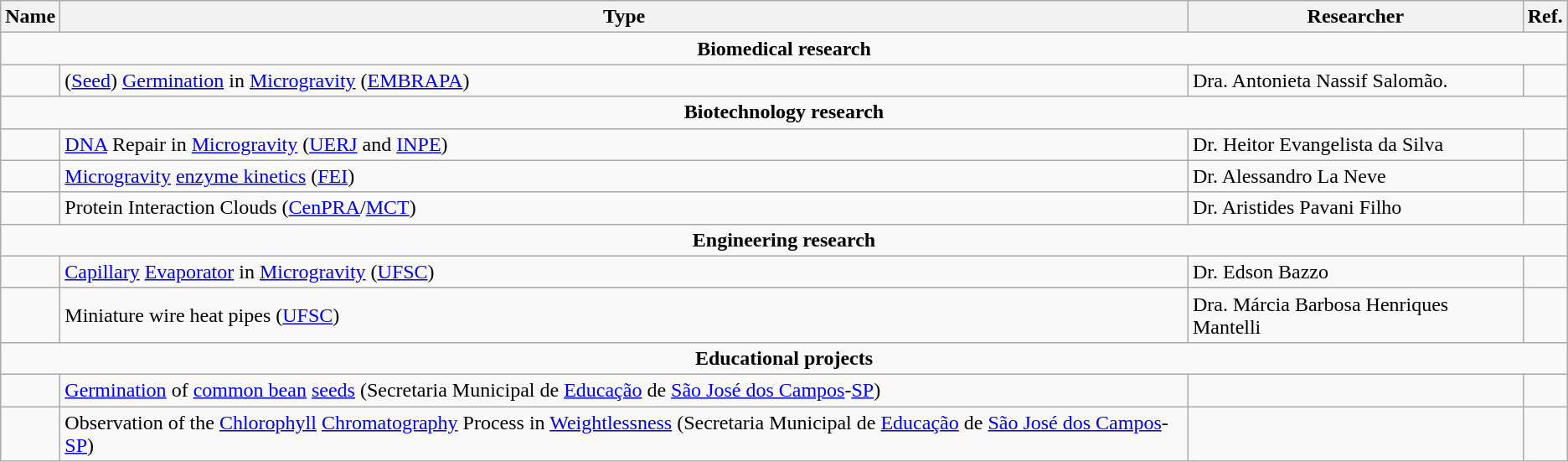<table class="wikitable">
<tr>
<th>Name</th>
<th>Type</th>
<th>Researcher</th>
<th>Ref.</th>
</tr>
<tr>
<td colspan="4" style="text-align:center;"><strong>Biomedical research</strong></td>
</tr>
<tr>
<td></td>
<td>(<a href='#'>Seed</a>) <a href='#'>Germination</a> in <a href='#'>Microgravity</a> (<a href='#'>EMBRAPA</a>)</td>
<td>Dra. Antonieta Nassif Salomão.</td>
<td></td>
</tr>
<tr>
<td colspan="4" style="text-align:center;"><strong>Biotechnology research</strong></td>
</tr>
<tr>
<td></td>
<td><a href='#'>DNA</a> Repair in <a href='#'>Microgravity</a> (<a href='#'>UERJ</a> and <a href='#'>INPE</a>)</td>
<td>Dr. Heitor Evangelista da Silva</td>
<td></td>
</tr>
<tr>
<td></td>
<td><a href='#'>Microgravity</a> <a href='#'>enzyme kinetics</a> (<a href='#'>FEI</a>)</td>
<td>Dr. Alessandro La Neve</td>
<td></td>
</tr>
<tr>
<td></td>
<td>Protein Interaction Clouds (<a href='#'>CenPRA</a>/<a href='#'>MCT</a>)</td>
<td>Dr. Aristides Pavani Filho</td>
<td></td>
</tr>
<tr>
<td colspan="4" style="text-align:center;"><strong>Engineering research</strong></td>
</tr>
<tr>
<td></td>
<td><a href='#'>Capillary</a> <a href='#'>Evaporator</a> in <a href='#'>Microgravity</a> (<a href='#'>UFSC</a>)</td>
<td>Dr. Edson Bazzo</td>
<td></td>
</tr>
<tr>
<td></td>
<td>Miniature wire heat pipes (<a href='#'>UFSC</a>)</td>
<td>Dra. Márcia Barbosa Henriques Mantelli</td>
<td></td>
</tr>
<tr>
<td colspan="4" style="text-align:center;"><strong>Educational projects</strong></td>
</tr>
<tr>
<td></td>
<td><a href='#'>Germination</a> of <a href='#'>common bean</a> <a href='#'>seeds</a> (Secretaria Municipal de <a href='#'>Educação</a> de <a href='#'>São José dos Campos</a>-<a href='#'>SP</a>)</td>
<td></td>
<td></td>
</tr>
<tr>
<td></td>
<td>Observation of the <a href='#'>Chlorophyll</a> <a href='#'>Chromatography</a> Process in <a href='#'>Weightlessness</a> (Secretaria Municipal de <a href='#'>Educação</a> de <a href='#'>São José dos Campos</a>-<a href='#'>SP</a>)</td>
<td></td>
<td></td>
</tr>
</table>
